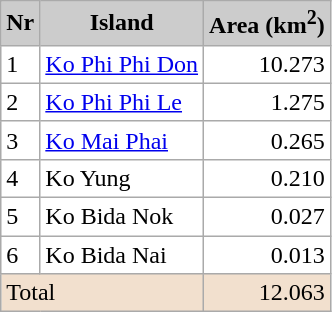<table class="wikitable sortable">
<tr>
<th style="background: #CCC;">Nr</th>
<th style="background: #CCC;" class="unsortable">Island</th>
<th style="background: #CCC;">Area (km<sup>2</sup>)</th>
</tr>
<tr style="background:#FFFFFF;">
<td>1</td>
<td><a href='#'>Ko Phi Phi Don</a></td>
<td align="right">10.273</td>
</tr>
<tr style="background:#FFFFFF;">
<td>2</td>
<td><a href='#'>Ko Phi Phi Le</a></td>
<td align="right">1.275</td>
</tr>
<tr style="background:#FFFFFF;">
<td>3</td>
<td><a href='#'>Ko Mai Phai</a></td>
<td align="right">0.265</td>
</tr>
<tr style="background:#FFFFFF;">
<td>4</td>
<td>Ko Yung</td>
<td align="right">0.210</td>
</tr>
<tr style="background:#FFFFFF;">
<td>5</td>
<td>Ko Bida Nok</td>
<td align="right">0.027</td>
</tr>
<tr style="background:#FFFFFF;">
<td>6</td>
<td>Ko Bida Nai</td>
<td align="right">0.013</td>
</tr>
<tr style="background:#F2E0CE;" | class="sortbottom">
<td colspan=2>Total</td>
<td align="right">12.063</td>
</tr>
</table>
